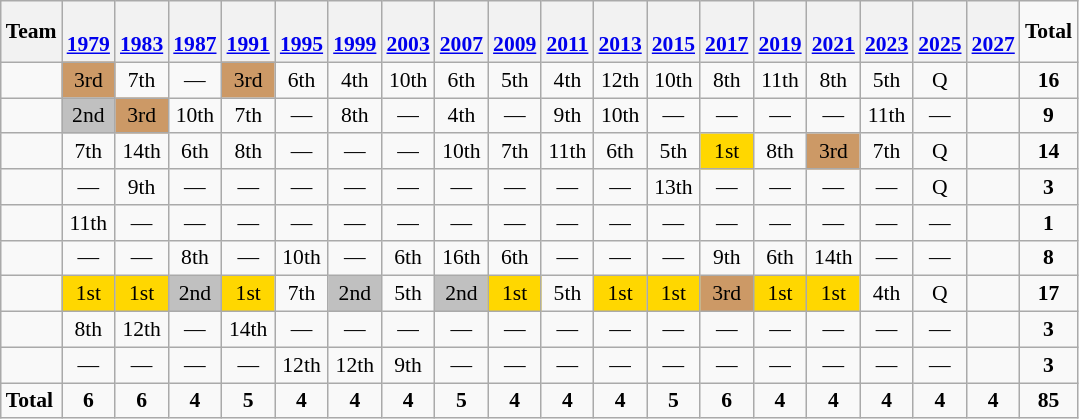<table class="wikitable" style="text-align:center; font-size:90%">
<tr>
<th><strong>Team</strong></th>
<th><br><a href='#'>1979</a></th>
<th><br><a href='#'>1983</a></th>
<th><br><a href='#'>1987</a></th>
<th><br><a href='#'>1991</a></th>
<th><br><a href='#'>1995</a></th>
<th><br><a href='#'>1999</a></th>
<th><br><a href='#'>2003</a></th>
<th><br><a href='#'>2007</a></th>
<th><br><a href='#'>2009</a></th>
<th><br><a href='#'>2011</a></th>
<th><br><a href='#'>2013</a></th>
<th><br><a href='#'>2015</a></th>
<th><br><a href='#'>2017</a></th>
<th><br> <a href='#'>2019</a></th>
<th><br> <a href='#'>2021</a></th>
<th><br> <a href='#'>2023</a></th>
<th><br> <a href='#'>2025</a></th>
<th><br> <a href='#'>2027</a></th>
<td><strong>Total</strong></td>
</tr>
<tr>
<td align="left"></td>
<td bgcolor="cc9966">3rd</td>
<td>7th</td>
<td>—</td>
<td bgcolor="cc9966">3rd</td>
<td>6th</td>
<td>4th</td>
<td>10th</td>
<td>6th</td>
<td>5th</td>
<td>4th</td>
<td>12th</td>
<td>10th</td>
<td>8th</td>
<td>11th</td>
<td>8th</td>
<td>5th</td>
<td>Q</td>
<td></td>
<td><strong>16</strong></td>
</tr>
<tr>
<td align="left"></td>
<td bgcolor=silver>2nd</td>
<td bgcolor="cc9966">3rd</td>
<td>10th</td>
<td>7th</td>
<td>—</td>
<td>8th</td>
<td>—</td>
<td>4th</td>
<td>—</td>
<td>9th</td>
<td>10th</td>
<td>—</td>
<td>—</td>
<td>—</td>
<td>—</td>
<td>11th</td>
<td>—</td>
<td></td>
<td><strong>9</strong></td>
</tr>
<tr>
<td align=left></td>
<td>7th</td>
<td>14th</td>
<td>6th</td>
<td>8th</td>
<td>—</td>
<td>—</td>
<td>—</td>
<td>10th</td>
<td>7th</td>
<td>11th</td>
<td>6th</td>
<td>5th</td>
<td bgcolor=gold>1st</td>
<td>8th</td>
<td bgcolor="cc9966">3rd</td>
<td>7th</td>
<td>Q</td>
<td></td>
<td><strong>14</strong></td>
</tr>
<tr>
<td align=left></td>
<td>—</td>
<td>9th</td>
<td>—</td>
<td>—</td>
<td>—</td>
<td>—</td>
<td>—</td>
<td>—</td>
<td>—</td>
<td>—</td>
<td>—</td>
<td>13th</td>
<td>—</td>
<td>—</td>
<td>—</td>
<td>—</td>
<td>Q</td>
<td></td>
<td><strong>3</strong></td>
</tr>
<tr>
<td align=left></td>
<td>11th</td>
<td>—</td>
<td>—</td>
<td>—</td>
<td>—</td>
<td>—</td>
<td>—</td>
<td>—</td>
<td>—</td>
<td>—</td>
<td>—</td>
<td>—</td>
<td>—</td>
<td>—</td>
<td>—</td>
<td>—</td>
<td>—</td>
<td></td>
<td><strong>1</strong></td>
</tr>
<tr>
<td align=left></td>
<td>—</td>
<td>—</td>
<td>8th</td>
<td>—</td>
<td>10th</td>
<td>—</td>
<td>6th</td>
<td>16th</td>
<td>6th</td>
<td>—</td>
<td>—</td>
<td>—</td>
<td>9th</td>
<td>6th</td>
<td>14th</td>
<td>—</td>
<td>—</td>
<td></td>
<td><strong>8</strong></td>
</tr>
<tr>
<td align=left></td>
<td bgcolor=gold>1st</td>
<td bgcolor=gold>1st</td>
<td bgcolor=silver>2nd</td>
<td bgcolor=gold>1st</td>
<td>7th</td>
<td bgcolor=silver>2nd</td>
<td>5th</td>
<td bgcolor=silver>2nd</td>
<td bgcolor=gold>1st</td>
<td>5th</td>
<td bgcolor=gold>1st</td>
<td bgcolor=gold>1st</td>
<td bgcolor="cc9966">3rd</td>
<td bgcolor=gold>1st</td>
<td bgcolor=gold>1st</td>
<td>4th</td>
<td>Q</td>
<td></td>
<td><strong>17</strong></td>
</tr>
<tr>
<td align=left></td>
<td>8th</td>
<td>12th</td>
<td>—</td>
<td>14th</td>
<td>—</td>
<td>—</td>
<td>—</td>
<td>—</td>
<td>—</td>
<td>—</td>
<td>—</td>
<td>—</td>
<td>—</td>
<td>—</td>
<td>—</td>
<td>—</td>
<td>—</td>
<td></td>
<td><strong>3</strong></td>
</tr>
<tr>
<td align=left></td>
<td>—</td>
<td>—</td>
<td>—</td>
<td>—</td>
<td>12th</td>
<td>12th</td>
<td>9th</td>
<td>—</td>
<td>—</td>
<td>—</td>
<td>—</td>
<td>—</td>
<td>—</td>
<td>—</td>
<td>—</td>
<td>—</td>
<td>—</td>
<td></td>
<td><strong>3</strong></td>
</tr>
<tr>
<td align=left><strong>Total</strong></td>
<td><strong>6</strong></td>
<td><strong>6</strong></td>
<td><strong>4</strong></td>
<td><strong>5</strong></td>
<td><strong>4</strong></td>
<td><strong>4</strong></td>
<td><strong>4</strong></td>
<td><strong>5</strong></td>
<td><strong>4</strong></td>
<td><strong>4</strong></td>
<td><strong>4</strong></td>
<td><strong>5</strong></td>
<td><strong>6</strong></td>
<td><strong>4</strong></td>
<td><strong>4</strong></td>
<td><strong>4</strong></td>
<td><strong>4</strong></td>
<td><strong>4</strong></td>
<td><strong>85</strong></td>
</tr>
</table>
